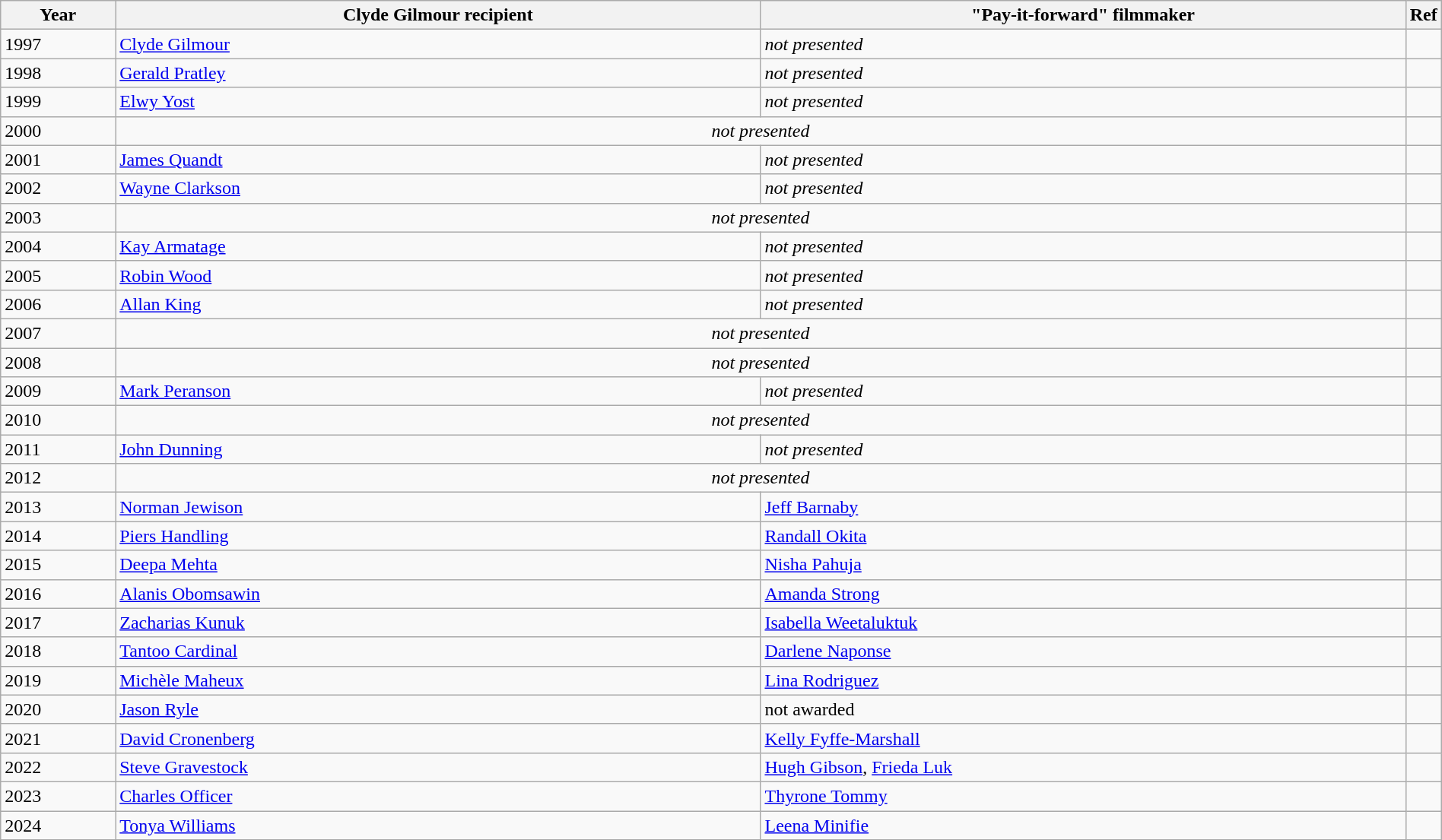<table class = "wikitable sortable" width=100%>
<tr>
<th style="width:8%;">Year</th>
<th style="width:45%;">Clyde Gilmour recipient</th>
<th style="width:45%;">"Pay-it-forward" filmmaker</th>
<th style="width:2%;">Ref</th>
</tr>
<tr>
<td>1997</td>
<td><a href='#'>Clyde Gilmour</a></td>
<td><em>not presented</em></td>
<td></td>
</tr>
<tr>
<td>1998</td>
<td><a href='#'>Gerald Pratley</a></td>
<td><em>not presented</em></td>
<td></td>
</tr>
<tr>
<td>1999</td>
<td><a href='#'>Elwy Yost</a></td>
<td><em>not presented</em></td>
<td></td>
</tr>
<tr>
<td>2000</td>
<td colspan=2 align=center><em>not presented</em></td>
<td></td>
</tr>
<tr>
<td>2001</td>
<td><a href='#'>James Quandt</a></td>
<td><em>not presented</em></td>
<td></td>
</tr>
<tr>
<td>2002</td>
<td><a href='#'>Wayne Clarkson</a></td>
<td><em>not presented</em></td>
<td></td>
</tr>
<tr>
<td>2003</td>
<td colspan=2 align=center><em>not presented</em></td>
<td></td>
</tr>
<tr>
<td>2004</td>
<td><a href='#'>Kay Armatage</a></td>
<td><em>not presented</em></td>
<td></td>
</tr>
<tr>
<td>2005</td>
<td><a href='#'>Robin Wood</a></td>
<td><em>not presented</em></td>
<td></td>
</tr>
<tr>
<td>2006</td>
<td><a href='#'>Allan King</a></td>
<td><em>not presented</em></td>
<td></td>
</tr>
<tr>
<td>2007</td>
<td colspan=2 align=center><em>not presented</em></td>
<td></td>
</tr>
<tr>
<td>2008</td>
<td colspan=2 align=center><em>not presented</em></td>
<td></td>
</tr>
<tr>
<td>2009</td>
<td><a href='#'>Mark Peranson</a></td>
<td><em>not presented</em></td>
<td></td>
</tr>
<tr>
<td>2010</td>
<td colspan=2 align=center><em>not presented</em></td>
<td></td>
</tr>
<tr>
<td>2011</td>
<td><a href='#'>John Dunning</a></td>
<td><em>not presented</em></td>
<td></td>
</tr>
<tr>
<td>2012</td>
<td colspan=2 align=center><em>not presented</em></td>
<td></td>
</tr>
<tr>
<td>2013</td>
<td><a href='#'>Norman Jewison</a></td>
<td><a href='#'>Jeff Barnaby</a></td>
<td></td>
</tr>
<tr>
<td>2014</td>
<td><a href='#'>Piers Handling</a></td>
<td><a href='#'>Randall Okita</a></td>
<td></td>
</tr>
<tr>
<td>2015</td>
<td><a href='#'>Deepa Mehta</a></td>
<td><a href='#'>Nisha Pahuja</a></td>
<td></td>
</tr>
<tr>
<td>2016</td>
<td><a href='#'>Alanis Obomsawin</a></td>
<td><a href='#'>Amanda Strong</a></td>
<td></td>
</tr>
<tr>
<td>2017</td>
<td><a href='#'>Zacharias Kunuk</a></td>
<td><a href='#'>Isabella Weetaluktuk</a></td>
<td></td>
</tr>
<tr>
<td>2018</td>
<td><a href='#'>Tantoo Cardinal</a></td>
<td><a href='#'>Darlene Naponse</a></td>
<td></td>
</tr>
<tr>
<td>2019</td>
<td><a href='#'>Michèle Maheux</a></td>
<td><a href='#'>Lina Rodriguez</a></td>
<td></td>
</tr>
<tr>
<td>2020</td>
<td><a href='#'>Jason Ryle</a></td>
<td>not awarded</td>
<td></td>
</tr>
<tr>
<td>2021</td>
<td><a href='#'>David Cronenberg</a></td>
<td><a href='#'>Kelly Fyffe-Marshall</a></td>
<td></td>
</tr>
<tr>
<td>2022</td>
<td><a href='#'>Steve Gravestock</a></td>
<td><a href='#'>Hugh Gibson</a>, <a href='#'>Frieda Luk</a></td>
<td></td>
</tr>
<tr>
<td>2023</td>
<td><a href='#'>Charles Officer</a></td>
<td><a href='#'>Thyrone Tommy</a></td>
<td></td>
</tr>
<tr>
<td>2024</td>
<td><a href='#'>Tonya Williams</a></td>
<td><a href='#'>Leena Minifie</a></td>
<td></td>
</tr>
</table>
